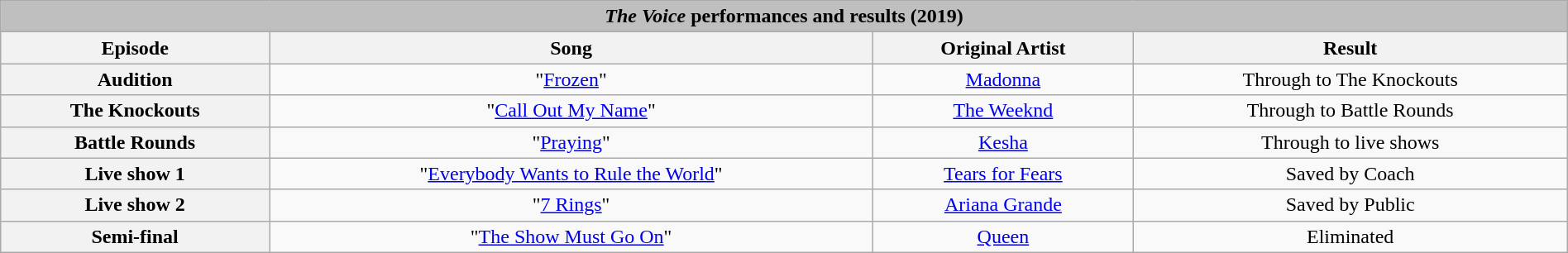<table class="wikitable collapsible collapsed" style="width:100%; margin:1em auto 1em auto; text-align:center;">
<tr>
<th colspan="4" style="background:#BFBFBF;"><em>The Voice</em> performances and results (2019)</th>
</tr>
<tr>
<th scope="col">Episode</th>
<th scope="col">Song</th>
<th scope="col">Original Artist</th>
<th scope="col">Result</th>
</tr>
<tr>
<th>Audition</th>
<td>"<a href='#'>Frozen</a>"</td>
<td><a href='#'>Madonna</a></td>
<td>Through to The Knockouts</td>
</tr>
<tr>
<th>The Knockouts</th>
<td>"<a href='#'>Call Out My Name</a>"</td>
<td><a href='#'>The Weeknd</a></td>
<td>Through to Battle Rounds</td>
</tr>
<tr>
<th>Battle Rounds</th>
<td>"<a href='#'>Praying</a>"</td>
<td><a href='#'>Kesha</a></td>
<td>Through to live shows</td>
</tr>
<tr>
<th>Live show 1</th>
<td>"<a href='#'>Everybody Wants to Rule the World</a>"</td>
<td><a href='#'>Tears for Fears</a></td>
<td>Saved by Coach</td>
</tr>
<tr>
<th>Live show 2</th>
<td>"<a href='#'>7 Rings</a>"</td>
<td><a href='#'>Ariana Grande</a></td>
<td>Saved by Public</td>
</tr>
<tr>
<th>Semi-final</th>
<td>"<a href='#'>The Show Must Go On</a>"</td>
<td><a href='#'>Queen</a></td>
<td>Eliminated</td>
</tr>
</table>
